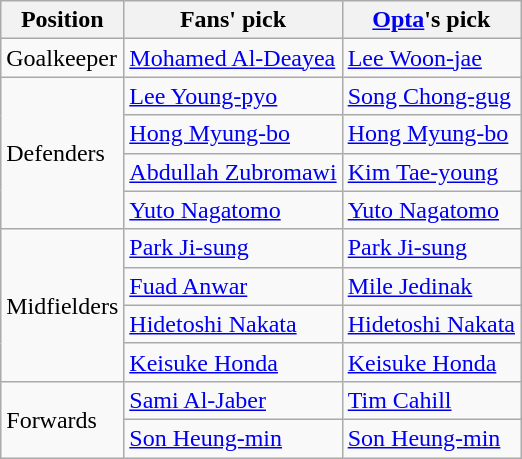<table class="wikitable">
<tr>
<th>Position</th>
<th>Fans' pick</th>
<th><a href='#'>Opta</a>'s pick</th>
</tr>
<tr>
<td>Goalkeeper</td>
<td> <a href='#'>Mohamed Al-Deayea</a></td>
<td> <a href='#'>Lee Woon-jae</a></td>
</tr>
<tr>
<td rowspan="4">Defenders</td>
<td> <a href='#'>Lee Young-pyo</a></td>
<td> <a href='#'>Song Chong-gug</a></td>
</tr>
<tr>
<td> <a href='#'>Hong Myung-bo</a></td>
<td> <a href='#'>Hong Myung-bo</a></td>
</tr>
<tr>
<td> <a href='#'>Abdullah Zubromawi</a></td>
<td> <a href='#'>Kim Tae-young</a></td>
</tr>
<tr>
<td> <a href='#'>Yuto Nagatomo</a></td>
<td> <a href='#'>Yuto Nagatomo</a></td>
</tr>
<tr>
<td rowspan="4">Midfielders</td>
<td> <a href='#'>Park Ji-sung</a></td>
<td> <a href='#'>Park Ji-sung</a></td>
</tr>
<tr>
<td> <a href='#'>Fuad Anwar</a></td>
<td> <a href='#'>Mile Jedinak</a></td>
</tr>
<tr>
<td> <a href='#'>Hidetoshi Nakata</a></td>
<td> <a href='#'>Hidetoshi Nakata</a></td>
</tr>
<tr>
<td> <a href='#'>Keisuke Honda</a></td>
<td> <a href='#'>Keisuke Honda</a></td>
</tr>
<tr>
<td rowspan="2">Forwards</td>
<td> <a href='#'>Sami Al-Jaber</a></td>
<td> <a href='#'>Tim Cahill</a></td>
</tr>
<tr>
<td> <a href='#'>Son Heung-min</a></td>
<td> <a href='#'>Son Heung-min</a></td>
</tr>
</table>
